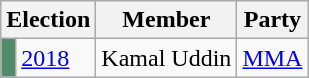<table class="wikitable">
<tr>
<th colspan="2">Election</th>
<th>Member</th>
<th>Party</th>
</tr>
<tr>
<td bgcolor="#528d6b"></td>
<td><a href='#'>2018</a></td>
<td>Kamal Uddin</td>
<td><a href='#'>MMA</a></td>
</tr>
</table>
